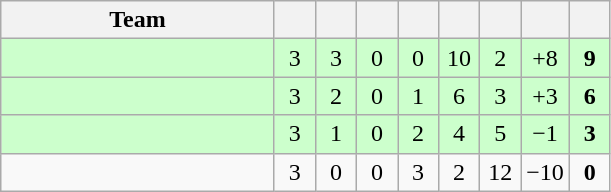<table class="wikitable" style="text-align:center">
<tr>
<th width=175>Team</th>
<th width=20></th>
<th width=20></th>
<th width=20></th>
<th width=20></th>
<th width=20></th>
<th width=20></th>
<th width=20></th>
<th width=20></th>
</tr>
<tr bgcolor=ccffcc>
<td align=left></td>
<td>3</td>
<td>3</td>
<td>0</td>
<td>0</td>
<td>10</td>
<td>2</td>
<td>+8</td>
<td><strong>9</strong></td>
</tr>
<tr bgcolor=ccffcc>
<td align=left></td>
<td>3</td>
<td>2</td>
<td>0</td>
<td>1</td>
<td>6</td>
<td>3</td>
<td>+3</td>
<td><strong>6</strong></td>
</tr>
<tr bgcolor=ccffcc>
<td align=left></td>
<td>3</td>
<td>1</td>
<td>0</td>
<td>2</td>
<td>4</td>
<td>5</td>
<td>−1</td>
<td><strong>3</strong></td>
</tr>
<tr>
<td align=left></td>
<td>3</td>
<td>0</td>
<td>0</td>
<td>3</td>
<td>2</td>
<td>12</td>
<td>−10</td>
<td><strong>0</strong></td>
</tr>
</table>
